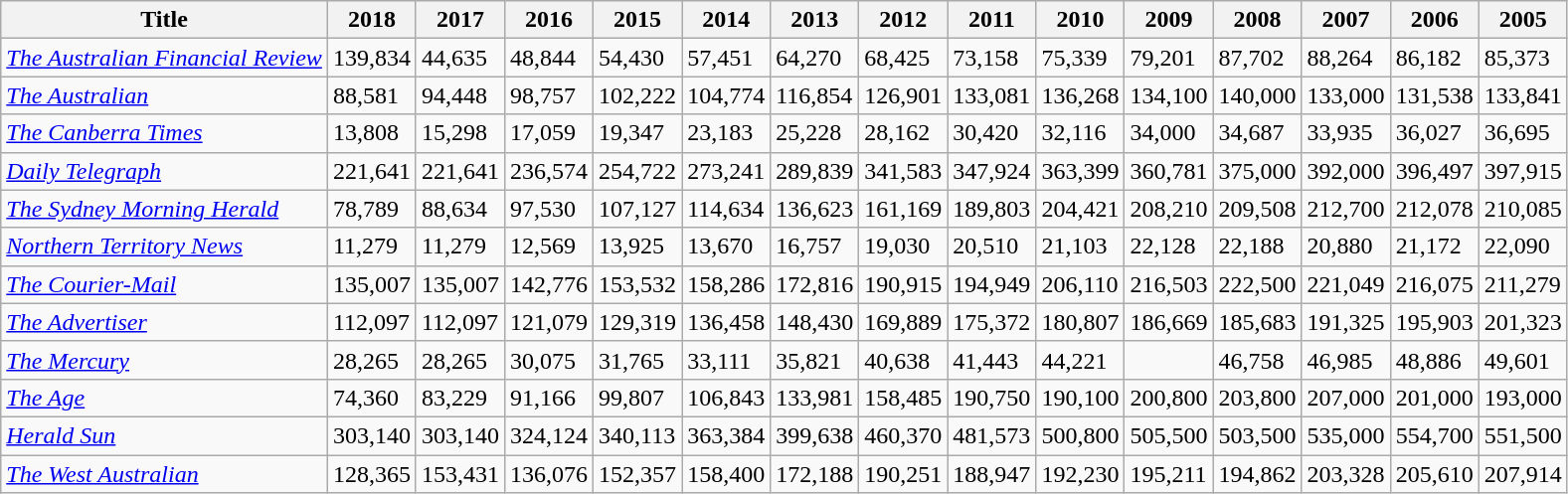<table class="wikitable sortable">
<tr>
<th>Title</th>
<th>2018</th>
<th>2017</th>
<th>2016</th>
<th>2015</th>
<th>2014</th>
<th>2013</th>
<th>2012</th>
<th>2011</th>
<th>2010</th>
<th>2009</th>
<th>2008</th>
<th>2007</th>
<th>2006</th>
<th>2005</th>
</tr>
<tr>
<td><em><a href='#'>The Australian Financial Review</a></em></td>
<td>139,834</td>
<td>44,635</td>
<td>48,844</td>
<td>54,430</td>
<td>57,451</td>
<td>64,270</td>
<td>68,425</td>
<td>73,158</td>
<td>75,339</td>
<td>79,201</td>
<td>87,702</td>
<td>88,264</td>
<td>86,182</td>
<td>85,373</td>
</tr>
<tr>
<td><em><a href='#'>The Australian</a></em></td>
<td>88,581</td>
<td>94,448</td>
<td>98,757</td>
<td>102,222</td>
<td>104,774</td>
<td>116,854</td>
<td>126,901</td>
<td>133,081</td>
<td>136,268</td>
<td>134,100</td>
<td>140,000</td>
<td>133,000</td>
<td>131,538</td>
<td>133,841</td>
</tr>
<tr>
<td><em><a href='#'>The Canberra Times</a></em></td>
<td>13,808</td>
<td>15,298</td>
<td>17,059</td>
<td>19,347</td>
<td>23,183</td>
<td>25,228</td>
<td>28,162</td>
<td>30,420</td>
<td>32,116</td>
<td>34,000</td>
<td>34,687</td>
<td>33,935</td>
<td>36,027</td>
<td>36,695</td>
</tr>
<tr>
<td><em><a href='#'>Daily Telegraph</a></em></td>
<td>221,641</td>
<td>221,641</td>
<td>236,574</td>
<td>254,722</td>
<td>273,241</td>
<td>289,839</td>
<td>341,583</td>
<td>347,924</td>
<td>363,399</td>
<td>360,781</td>
<td>375,000</td>
<td>392,000</td>
<td>396,497</td>
<td>397,915</td>
</tr>
<tr>
<td><em><a href='#'>The Sydney Morning Herald</a></em></td>
<td>78,789</td>
<td>88,634</td>
<td>97,530</td>
<td>107,127</td>
<td>114,634</td>
<td>136,623</td>
<td>161,169</td>
<td>189,803</td>
<td>204,421</td>
<td>208,210</td>
<td>209,508</td>
<td>212,700</td>
<td>212,078</td>
<td>210,085</td>
</tr>
<tr>
<td><em><a href='#'>Northern Territory News</a></em></td>
<td>11,279</td>
<td>11,279</td>
<td>12,569</td>
<td>13,925</td>
<td>13,670</td>
<td>16,757</td>
<td>19,030</td>
<td>20,510</td>
<td>21,103</td>
<td>22,128</td>
<td>22,188</td>
<td>20,880</td>
<td>21,172</td>
<td>22,090</td>
</tr>
<tr>
<td><em><a href='#'>The Courier-Mail</a></em></td>
<td>135,007</td>
<td>135,007</td>
<td>142,776</td>
<td>153,532</td>
<td>158,286</td>
<td>172,816</td>
<td>190,915</td>
<td>194,949</td>
<td>206,110</td>
<td>216,503</td>
<td>222,500</td>
<td>221,049</td>
<td>216,075</td>
<td>211,279</td>
</tr>
<tr>
<td><em><a href='#'>The Advertiser</a></em></td>
<td>112,097</td>
<td>112,097</td>
<td>121,079</td>
<td>129,319</td>
<td>136,458</td>
<td>148,430</td>
<td>169,889</td>
<td>175,372</td>
<td>180,807</td>
<td>186,669</td>
<td>185,683</td>
<td>191,325</td>
<td>195,903</td>
<td>201,323</td>
</tr>
<tr>
<td><em><a href='#'>The Mercury</a></em></td>
<td>28,265</td>
<td>28,265</td>
<td>30,075</td>
<td>31,765</td>
<td>33,111</td>
<td>35,821</td>
<td>40,638</td>
<td>41,443</td>
<td>44,221</td>
<td></td>
<td>46,758</td>
<td>46,985</td>
<td>48,886</td>
<td>49,601</td>
</tr>
<tr>
<td><em><a href='#'>The Age</a></em></td>
<td>74,360</td>
<td>83,229</td>
<td>91,166</td>
<td>99,807</td>
<td>106,843</td>
<td>133,981</td>
<td>158,485</td>
<td>190,750</td>
<td>190,100</td>
<td>200,800</td>
<td>203,800</td>
<td>207,000</td>
<td>201,000</td>
<td>193,000</td>
</tr>
<tr>
<td><em><a href='#'>Herald Sun</a></em></td>
<td>303,140</td>
<td>303,140</td>
<td>324,124</td>
<td>340,113</td>
<td>363,384</td>
<td>399,638</td>
<td>460,370</td>
<td>481,573</td>
<td>500,800</td>
<td>505,500</td>
<td>503,500</td>
<td>535,000</td>
<td>554,700</td>
<td>551,500</td>
</tr>
<tr>
<td><em><a href='#'>The West Australian</a></em></td>
<td>128,365</td>
<td>153,431</td>
<td>136,076</td>
<td>152,357</td>
<td>158,400</td>
<td>172,188</td>
<td>190,251</td>
<td>188,947</td>
<td>192,230</td>
<td>195,211</td>
<td>194,862</td>
<td>203,328</td>
<td>205,610</td>
<td>207,914</td>
</tr>
</table>
